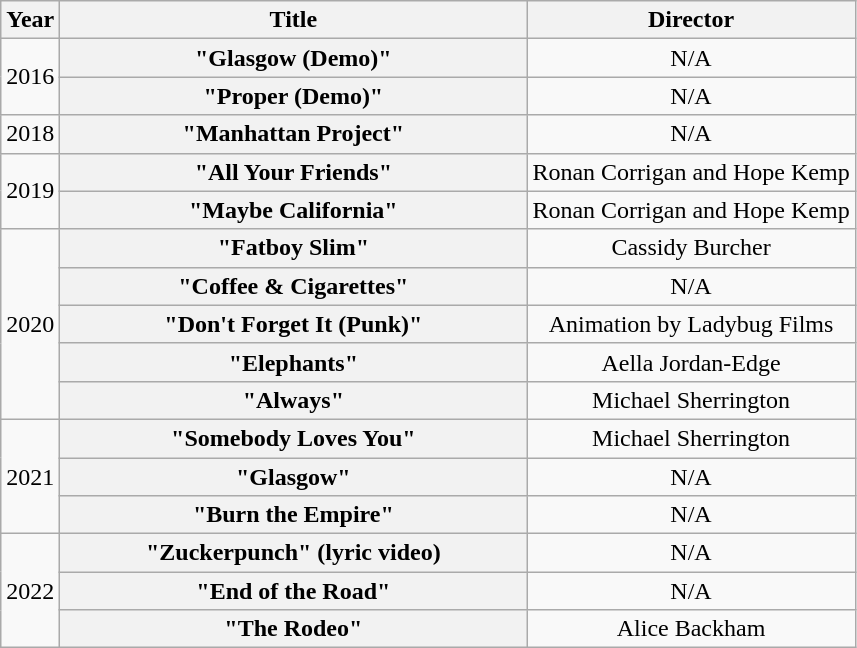<table class="wikitable plainrowheaders" style="text-align:center;">
<tr>
<th scope="col" style="width:1em;">Year</th>
<th scope="col" style="width:19em;">Title</th>
<th scope="col">Director</th>
</tr>
<tr>
<td rowspan="2">2016</td>
<th scope="row">"Glasgow (Demo)"</th>
<td>N/A</td>
</tr>
<tr>
<th scope="row">"Proper (Demo)"</th>
<td>N/A</td>
</tr>
<tr>
<td>2018</td>
<th scope="row">"Manhattan Project"</th>
<td>N/A</td>
</tr>
<tr>
<td rowspan="2">2019</td>
<th scope="row">"All Your Friends"</th>
<td>Ronan Corrigan and Hope Kemp</td>
</tr>
<tr>
<th scope="row">"Maybe California"</th>
<td>Ronan Corrigan and Hope Kemp</td>
</tr>
<tr>
<td rowspan="5">2020</td>
<th scope="row">"Fatboy Slim"</th>
<td>Cassidy Burcher</td>
</tr>
<tr>
<th scope="row">"Coffee & Cigarettes"</th>
<td>N/A</td>
</tr>
<tr>
<th scope="row">"Don't Forget It (Punk)"</th>
<td>Animation by Ladybug Films</td>
</tr>
<tr>
<th scope="row">"Elephants"</th>
<td>Aella Jordan-Edge</td>
</tr>
<tr>
<th scope="row">"Always"</th>
<td>Michael Sherrington</td>
</tr>
<tr>
<td rowspan="3">2021</td>
<th scope="row">"Somebody Loves You"</th>
<td>Michael Sherrington</td>
</tr>
<tr>
<th scope="row">"Glasgow"</th>
<td>N/A</td>
</tr>
<tr>
<th scope="row">"Burn the Empire"</th>
<td>N/A</td>
</tr>
<tr>
<td rowspan="3">2022</td>
<th scope="row">"Zuckerpunch" (lyric video)</th>
<td>N/A</td>
</tr>
<tr>
<th scope="row">"End of the Road"</th>
<td>N/A</td>
</tr>
<tr>
<th scope="row">"The Rodeo"</th>
<td>Alice Backham</td>
</tr>
</table>
